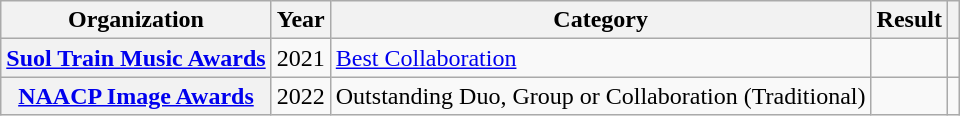<table class="wikitable sortable plainrowheaders">
<tr>
<th scope="col">Organization</th>
<th scope="col">Year</th>
<th scope="col">Category</th>
<th scope="col">Result</th>
<th class="unsortable" scope="col"></th>
</tr>
<tr>
<th scope="row"><a href='#'><strong>Suol Train Music Awards</strong></a></th>
<td>2021</td>
<td><a href='#'>Best Collaboration</a></td>
<td></td>
<td></td>
</tr>
<tr>
<th><a href='#'>NAACP Image Awards</a></th>
<td>2022</td>
<td>Outstanding Duo, Group or Collaboration (Traditional)</td>
<td></td>
<td></td>
</tr>
</table>
